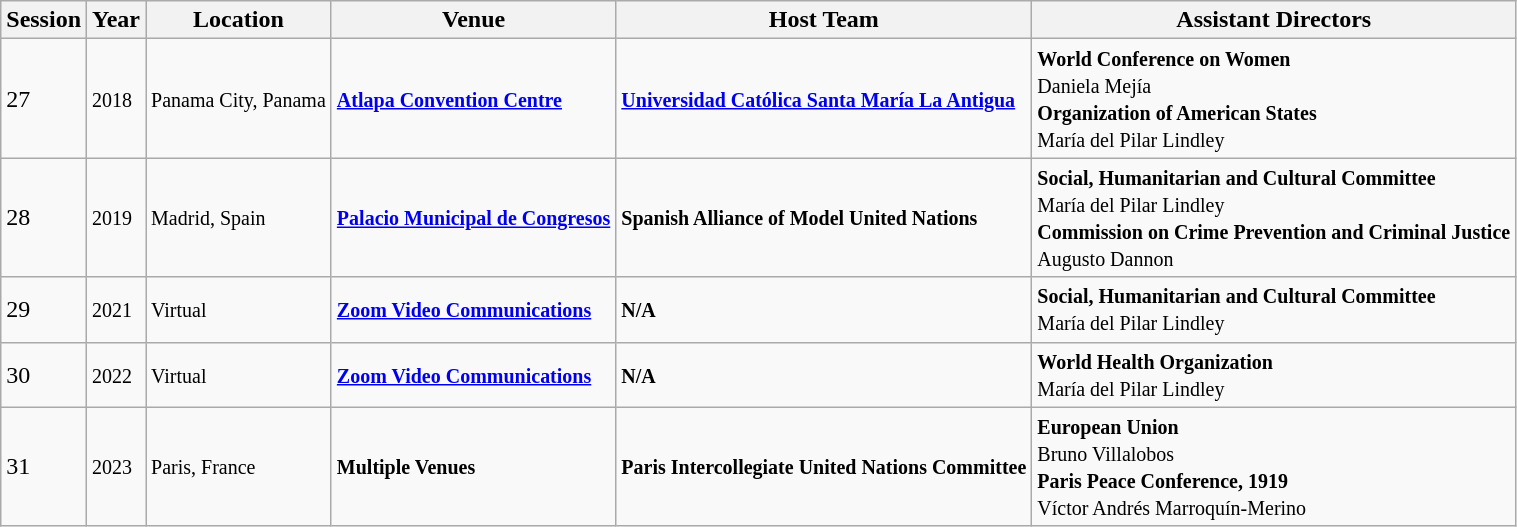<table class="wikitable">
<tr>
<th>Session</th>
<th>Year</th>
<th>Location</th>
<th>Venue</th>
<th>Host Team</th>
<th>Assistant Directors</th>
</tr>
<tr>
<td>27</td>
<td><small>2018</small></td>
<td><small>Panama City, Panama</small></td>
<td><small><strong><a href='#'>Atlapa Convention Centre</a></strong></small></td>
<td><small><strong><a href='#'>Universidad Católica Santa María La Antigua</a></strong></small></td>
<td><small><strong>World Conference on Women</strong><br>Daniela Mejía<br><strong>Organization of American States</strong><br>María del Pilar Lindley</small></td>
</tr>
<tr>
<td>28</td>
<td><small>2019</small></td>
<td><small>Madrid, Spain</small></td>
<td><small><strong><a href='#'>Palacio Municipal de Congresos</a></strong></small></td>
<td><small><strong>Spanish Alliance of Model United Nations</strong></small></td>
<td><small><strong>Social, Humanitarian and Cultural Committee</strong><br>María del Pilar Lindley<br><strong>Commission on Crime Prevention and Criminal Justice</strong><br>Augusto Dannon</small></td>
</tr>
<tr>
<td>29</td>
<td><small>2021</small></td>
<td><small>Virtual</small></td>
<td><small><strong><a href='#'>Zoom Video Communications</a></strong></small></td>
<td><small><strong>N/A</strong></small></td>
<td><small><strong>Social, Humanitarian and Cultural Committee</strong><br>María del Pilar Lindley</small></td>
</tr>
<tr>
<td>30</td>
<td><small>2022</small></td>
<td><small>Virtual</small></td>
<td><small><strong><a href='#'>Zoom Video Communications</a></strong></small></td>
<td><small><strong>N/A</strong></small></td>
<td><small><strong>World Health Organization</strong><br>María del Pilar Lindley</small></td>
</tr>
<tr>
<td>31</td>
<td><small>2023</small></td>
<td><small>Paris, France</small></td>
<td><small><strong>Multiple Venues</strong></small></td>
<td><small><strong>Paris Intercollegiate United Nations Committee</strong></small></td>
<td><small><strong>European Union</strong><br>Bruno Villalobos<br><strong>Paris Peace Conference, 1919</strong><br>Víctor Andrés Marroquín-Merino</small></td>
</tr>
</table>
